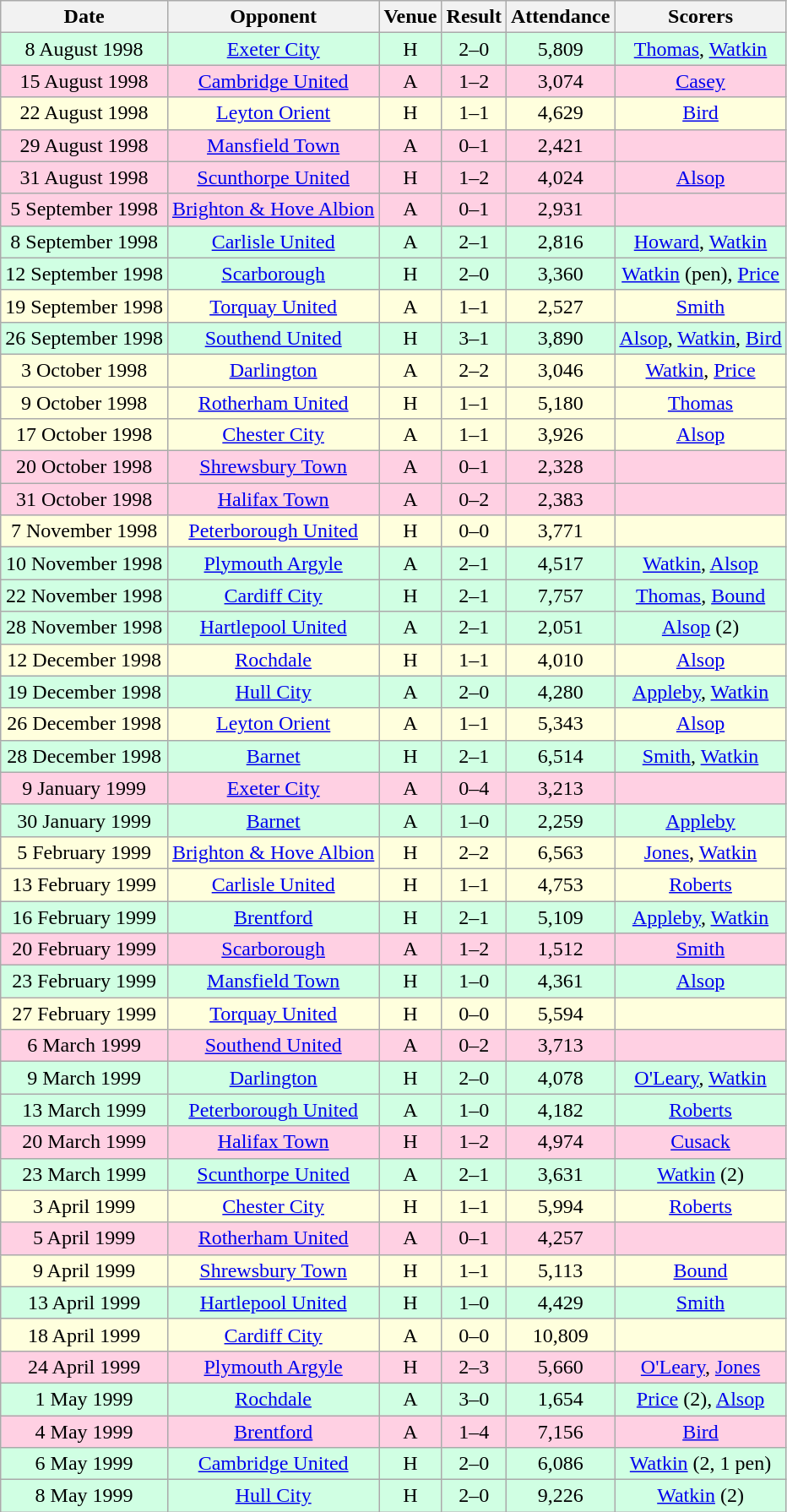<table class="wikitable sortable" style="font-size:100%; text-align:center">
<tr>
<th>Date</th>
<th>Opponent</th>
<th>Venue</th>
<th>Result</th>
<th>Attendance</th>
<th>Scorers</th>
</tr>
<tr style="background-color: #d0ffe3;">
<td>8 August 1998</td>
<td><a href='#'>Exeter City</a></td>
<td>H</td>
<td>2–0</td>
<td>5,809</td>
<td><a href='#'>Thomas</a>, <a href='#'>Watkin</a></td>
</tr>
<tr style="background-color: #ffd0e3;">
<td>15 August 1998</td>
<td><a href='#'>Cambridge United</a></td>
<td>A</td>
<td>1–2</td>
<td>3,074</td>
<td><a href='#'>Casey</a></td>
</tr>
<tr style="background-color: #ffffdd;">
<td>22 August 1998</td>
<td><a href='#'>Leyton Orient</a></td>
<td>H</td>
<td>1–1</td>
<td>4,629</td>
<td><a href='#'>Bird</a></td>
</tr>
<tr style="background-color: #ffd0e3;">
<td>29 August 1998</td>
<td><a href='#'>Mansfield Town</a></td>
<td>A</td>
<td>0–1</td>
<td>2,421</td>
<td></td>
</tr>
<tr style="background-color: #ffd0e3;">
<td>31 August 1998</td>
<td><a href='#'>Scunthorpe United</a></td>
<td>H</td>
<td>1–2</td>
<td>4,024</td>
<td><a href='#'>Alsop</a></td>
</tr>
<tr style="background-color: #ffd0e3;">
<td>5 September 1998</td>
<td><a href='#'>Brighton & Hove Albion</a></td>
<td>A</td>
<td>0–1</td>
<td>2,931</td>
<td></td>
</tr>
<tr style="background-color: #d0ffe3;">
<td>8 September 1998</td>
<td><a href='#'>Carlisle United</a></td>
<td>A</td>
<td>2–1</td>
<td>2,816</td>
<td><a href='#'>Howard</a>, <a href='#'>Watkin</a></td>
</tr>
<tr style="background-color: #d0ffe3;">
<td>12 September 1998</td>
<td><a href='#'>Scarborough</a></td>
<td>H</td>
<td>2–0</td>
<td>3,360</td>
<td><a href='#'>Watkin</a> (pen), <a href='#'>Price</a></td>
</tr>
<tr style="background-color: #ffffdd;">
<td>19 September 1998</td>
<td><a href='#'>Torquay United</a></td>
<td>A</td>
<td>1–1</td>
<td>2,527</td>
<td><a href='#'>Smith</a></td>
</tr>
<tr style="background-color: #d0ffe3;">
<td>26 September 1998</td>
<td><a href='#'>Southend United</a></td>
<td>H</td>
<td>3–1</td>
<td>3,890</td>
<td><a href='#'>Alsop</a>, <a href='#'>Watkin</a>, <a href='#'>Bird</a></td>
</tr>
<tr style="background-color: #ffffdd;">
<td>3 October 1998</td>
<td><a href='#'>Darlington</a></td>
<td>A</td>
<td>2–2</td>
<td>3,046</td>
<td><a href='#'>Watkin</a>, <a href='#'>Price</a></td>
</tr>
<tr style="background-color: #ffffdd;">
<td>9 October 1998</td>
<td><a href='#'>Rotherham United</a></td>
<td>H</td>
<td>1–1</td>
<td>5,180</td>
<td><a href='#'>Thomas</a></td>
</tr>
<tr style="background-color: #ffffdd;">
<td>17 October 1998</td>
<td><a href='#'>Chester City</a></td>
<td>A</td>
<td>1–1</td>
<td>3,926</td>
<td><a href='#'>Alsop</a></td>
</tr>
<tr style="background-color: #ffd0e3;">
<td>20 October 1998</td>
<td><a href='#'>Shrewsbury Town</a></td>
<td>A</td>
<td>0–1</td>
<td>2,328</td>
<td></td>
</tr>
<tr style="background-color: #ffd0e3;">
<td>31 October 1998</td>
<td><a href='#'>Halifax Town</a></td>
<td>A</td>
<td>0–2</td>
<td>2,383</td>
<td></td>
</tr>
<tr style="background-color: #ffffdd;">
<td>7 November 1998</td>
<td><a href='#'>Peterborough United</a></td>
<td>H</td>
<td>0–0</td>
<td>3,771</td>
<td></td>
</tr>
<tr style="background-color: #d0ffe3;">
<td>10 November 1998</td>
<td><a href='#'>Plymouth Argyle</a></td>
<td>A</td>
<td>2–1</td>
<td>4,517</td>
<td><a href='#'>Watkin</a>, <a href='#'>Alsop</a></td>
</tr>
<tr style="background-color: #d0ffe3;">
<td>22 November 1998</td>
<td><a href='#'>Cardiff City</a></td>
<td>H</td>
<td>2–1</td>
<td>7,757</td>
<td><a href='#'>Thomas</a>, <a href='#'>Bound</a></td>
</tr>
<tr style="background-color: #d0ffe3;">
<td>28 November 1998</td>
<td><a href='#'>Hartlepool United</a></td>
<td>A</td>
<td>2–1</td>
<td>2,051</td>
<td><a href='#'>Alsop</a> (2)</td>
</tr>
<tr style="background-color: #ffffdd;">
<td>12 December 1998</td>
<td><a href='#'>Rochdale</a></td>
<td>H</td>
<td>1–1</td>
<td>4,010</td>
<td><a href='#'>Alsop</a></td>
</tr>
<tr style="background-color: #d0ffe3;">
<td>19 December 1998</td>
<td><a href='#'>Hull City</a></td>
<td>A</td>
<td>2–0</td>
<td>4,280</td>
<td><a href='#'>Appleby</a>, <a href='#'>Watkin</a></td>
</tr>
<tr style="background-color: #ffffdd;">
<td>26 December 1998</td>
<td><a href='#'>Leyton Orient</a></td>
<td>A</td>
<td>1–1</td>
<td>5,343</td>
<td><a href='#'>Alsop</a></td>
</tr>
<tr style="background-color: #d0ffe3;">
<td>28 December 1998</td>
<td><a href='#'>Barnet</a></td>
<td>H</td>
<td>2–1</td>
<td>6,514</td>
<td><a href='#'>Smith</a>, <a href='#'>Watkin</a></td>
</tr>
<tr style="background-color: #ffd0e3;">
<td>9 January 1999</td>
<td><a href='#'>Exeter City</a></td>
<td>A</td>
<td>0–4</td>
<td>3,213</td>
<td></td>
</tr>
<tr style="background-color: #d0ffe3;">
<td>30 January 1999</td>
<td><a href='#'>Barnet</a></td>
<td>A</td>
<td>1–0</td>
<td>2,259</td>
<td><a href='#'>Appleby</a></td>
</tr>
<tr style="background-color: #ffffdd;">
<td>5 February 1999</td>
<td><a href='#'>Brighton & Hove Albion</a></td>
<td>H</td>
<td>2–2</td>
<td>6,563</td>
<td><a href='#'>Jones</a>, <a href='#'>Watkin</a></td>
</tr>
<tr style="background-color: #ffffdd;">
<td>13 February 1999</td>
<td><a href='#'>Carlisle United</a></td>
<td>H</td>
<td>1–1</td>
<td>4,753</td>
<td><a href='#'>Roberts</a></td>
</tr>
<tr style="background-color: #d0ffe3;">
<td>16 February 1999</td>
<td><a href='#'>Brentford</a></td>
<td>H</td>
<td>2–1</td>
<td>5,109</td>
<td><a href='#'>Appleby</a>, <a href='#'>Watkin</a></td>
</tr>
<tr style="background-color: #ffd0e3;">
<td>20 February 1999</td>
<td><a href='#'>Scarborough</a></td>
<td>A</td>
<td>1–2</td>
<td>1,512</td>
<td><a href='#'>Smith</a></td>
</tr>
<tr style="background-color: #d0ffe3;">
<td>23 February 1999</td>
<td><a href='#'>Mansfield Town</a></td>
<td>H</td>
<td>1–0</td>
<td>4,361</td>
<td><a href='#'>Alsop</a></td>
</tr>
<tr style="background-color: #ffffdd;">
<td>27 February 1999</td>
<td><a href='#'>Torquay United</a></td>
<td>H</td>
<td>0–0</td>
<td>5,594</td>
<td></td>
</tr>
<tr style="background-color: #ffd0e3;">
<td>6 March 1999</td>
<td><a href='#'>Southend United</a></td>
<td>A</td>
<td>0–2</td>
<td>3,713</td>
<td></td>
</tr>
<tr style="background-color: #d0ffe3;">
<td>9 March 1999</td>
<td><a href='#'>Darlington</a></td>
<td>H</td>
<td>2–0</td>
<td>4,078</td>
<td><a href='#'>O'Leary</a>, <a href='#'>Watkin</a></td>
</tr>
<tr style="background-color: #d0ffe3;">
<td>13 March 1999</td>
<td><a href='#'>Peterborough United</a></td>
<td>A</td>
<td>1–0</td>
<td>4,182</td>
<td><a href='#'>Roberts</a></td>
</tr>
<tr style="background-color: #ffd0e3;">
<td>20 March 1999</td>
<td><a href='#'>Halifax Town</a></td>
<td>H</td>
<td>1–2</td>
<td>4,974</td>
<td><a href='#'>Cusack</a></td>
</tr>
<tr style="background-color: #d0ffe3;">
<td>23 March 1999</td>
<td><a href='#'>Scunthorpe United</a></td>
<td>A</td>
<td>2–1</td>
<td>3,631</td>
<td><a href='#'>Watkin</a> (2)</td>
</tr>
<tr style="background-color: #ffffdd;">
<td>3 April 1999</td>
<td><a href='#'>Chester City</a></td>
<td>H</td>
<td>1–1</td>
<td>5,994</td>
<td><a href='#'>Roberts</a></td>
</tr>
<tr style="background-color: #ffd0e3;">
<td>5 April 1999</td>
<td><a href='#'>Rotherham United</a></td>
<td>A</td>
<td>0–1</td>
<td>4,257</td>
<td></td>
</tr>
<tr style="background-color: #ffffdd;">
<td>9 April 1999</td>
<td><a href='#'>Shrewsbury Town</a></td>
<td>H</td>
<td>1–1</td>
<td>5,113</td>
<td><a href='#'>Bound</a></td>
</tr>
<tr style="background-color: #d0ffe3;">
<td>13 April 1999</td>
<td><a href='#'>Hartlepool United</a></td>
<td>H</td>
<td>1–0</td>
<td>4,429</td>
<td><a href='#'>Smith</a></td>
</tr>
<tr style="background-color: #ffffdd;">
<td>18 April 1999</td>
<td><a href='#'>Cardiff City</a></td>
<td>A</td>
<td>0–0</td>
<td>10,809</td>
<td></td>
</tr>
<tr style="background-color: #ffd0e3;">
<td>24 April 1999</td>
<td><a href='#'>Plymouth Argyle</a></td>
<td>H</td>
<td>2–3</td>
<td>5,660</td>
<td><a href='#'>O'Leary</a>, <a href='#'>Jones</a></td>
</tr>
<tr style="background-color: #d0ffe3;">
<td>1 May 1999</td>
<td><a href='#'>Rochdale</a></td>
<td>A</td>
<td>3–0</td>
<td>1,654</td>
<td><a href='#'>Price</a> (2), <a href='#'>Alsop</a></td>
</tr>
<tr style="background-color: #ffd0e3;">
<td>4 May 1999</td>
<td><a href='#'>Brentford</a></td>
<td>A</td>
<td>1–4</td>
<td>7,156</td>
<td><a href='#'>Bird</a></td>
</tr>
<tr style="background-color: #d0ffe3;">
<td>6 May 1999</td>
<td><a href='#'>Cambridge United</a></td>
<td>H</td>
<td>2–0</td>
<td>6,086</td>
<td><a href='#'>Watkin</a> (2, 1 pen)</td>
</tr>
<tr style="background-color: #d0ffe3;">
<td>8 May 1999</td>
<td><a href='#'>Hull City</a></td>
<td>H</td>
<td>2–0</td>
<td>9,226</td>
<td><a href='#'>Watkin</a> (2)</td>
</tr>
</table>
